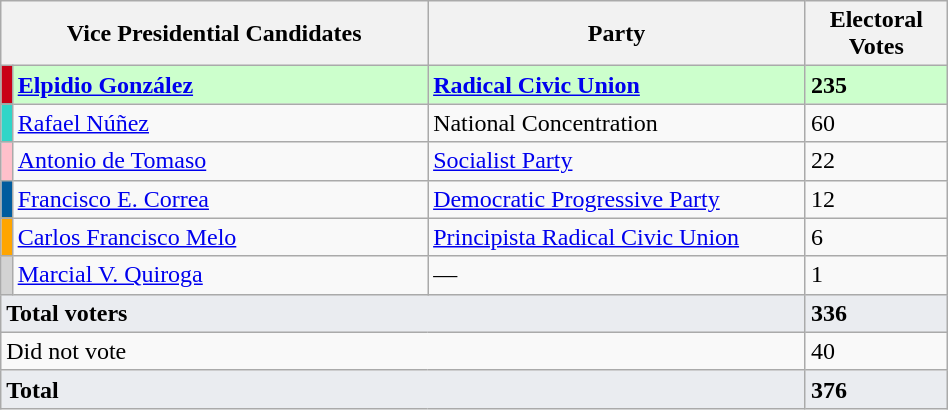<table class="wikitable" width="50%">
<tr>
<th colspan=2 width="45%">Vice Presidential Candidates</th>
<th width="40%">Party</th>
<th width="15%">Electoral Votes</th>
</tr>
<tr style="background:#cfc;">
<td bgcolor=#C90016 width=1%></td>
<td><strong><a href='#'>Elpidio González</a></strong></td>
<td><strong><a href='#'>Radical Civic Union</a></strong></td>
<td><strong>235</strong></td>
</tr>
<tr>
<td bgcolor=30D5C8></td>
<td><a href='#'>Rafael Núñez</a></td>
<td>National Concentration</td>
<td>60</td>
</tr>
<tr>
<td bgcolor=pink></td>
<td><a href='#'>Antonio de Tomaso</a></td>
<td><a href='#'>Socialist Party</a></td>
<td>22</td>
</tr>
<tr>
<td bgcolor=#005C9E></td>
<td><a href='#'>Francisco E. Correa</a></td>
<td><a href='#'>Democratic Progressive Party</a></td>
<td>12</td>
</tr>
<tr>
<td bgcolor=orange></td>
<td><a href='#'>Carlos Francisco Melo</a></td>
<td><a href='#'>Principista Radical Civic Union</a></td>
<td>6</td>
</tr>
<tr>
<td bgcolor=lightgrey></td>
<td><a href='#'>Marcial V. Quiroga</a></td>
<td>—</td>
<td>1</td>
</tr>
<tr style="background:#EAECF0;">
<td colspan=3><strong>Total voters</strong></td>
<td><strong>336</strong></td>
</tr>
<tr>
<td colspan=3>Did not vote</td>
<td>40</td>
</tr>
<tr style="background:#EAECF0;">
<td colspan=3><strong>Total</strong></td>
<td><strong>376</strong></td>
</tr>
</table>
